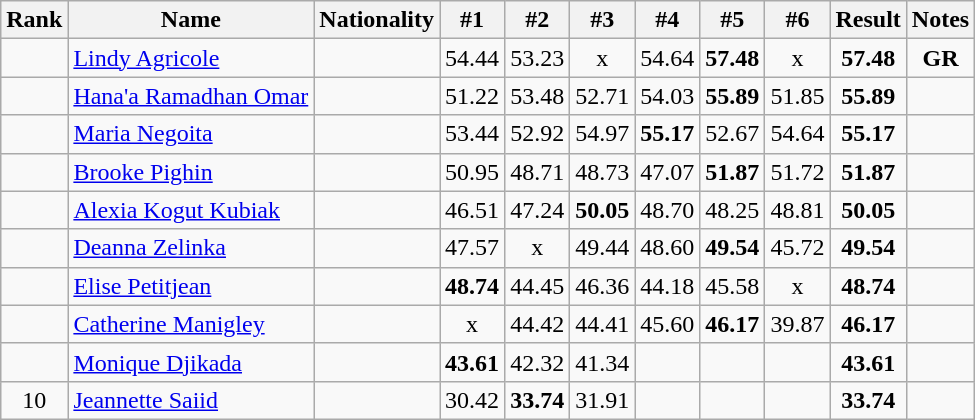<table class="wikitable sortable" style="text-align:center">
<tr>
<th>Rank</th>
<th>Name</th>
<th>Nationality</th>
<th>#1</th>
<th>#2</th>
<th>#3</th>
<th>#4</th>
<th>#5</th>
<th>#6</th>
<th>Result</th>
<th>Notes</th>
</tr>
<tr>
<td></td>
<td align=left><a href='#'>Lindy Agricole</a></td>
<td align=left></td>
<td>54.44</td>
<td>53.23</td>
<td>x</td>
<td>54.64</td>
<td><strong>57.48</strong></td>
<td>x</td>
<td><strong>57.48</strong></td>
<td><strong>GR</strong></td>
</tr>
<tr>
<td></td>
<td align=left><a href='#'>Hana'a Ramadhan Omar</a></td>
<td align=left></td>
<td>51.22</td>
<td>53.48</td>
<td>52.71</td>
<td>54.03</td>
<td><strong>55.89</strong></td>
<td>51.85</td>
<td><strong>55.89</strong></td>
<td></td>
</tr>
<tr>
<td></td>
<td align=left><a href='#'>Maria Negoita</a></td>
<td align=left></td>
<td>53.44</td>
<td>52.92</td>
<td>54.97</td>
<td><strong>55.17</strong></td>
<td>52.67</td>
<td>54.64</td>
<td><strong>55.17</strong></td>
<td></td>
</tr>
<tr>
<td></td>
<td align=left><a href='#'>Brooke Pighin</a></td>
<td align=left></td>
<td>50.95</td>
<td>48.71</td>
<td>48.73</td>
<td>47.07</td>
<td><strong>51.87</strong></td>
<td>51.72</td>
<td><strong>51.87</strong></td>
<td></td>
</tr>
<tr>
<td></td>
<td align=left><a href='#'>Alexia Kogut Kubiak</a></td>
<td align=left></td>
<td>46.51</td>
<td>47.24</td>
<td><strong>50.05</strong></td>
<td>48.70</td>
<td>48.25</td>
<td>48.81</td>
<td><strong>50.05</strong></td>
<td></td>
</tr>
<tr>
<td></td>
<td align=left><a href='#'>Deanna Zelinka</a></td>
<td align=left></td>
<td>47.57</td>
<td>x</td>
<td>49.44</td>
<td>48.60</td>
<td><strong>49.54</strong></td>
<td>45.72</td>
<td><strong>49.54</strong></td>
<td></td>
</tr>
<tr>
<td></td>
<td align=left><a href='#'>Elise Petitjean</a></td>
<td align=left></td>
<td><strong>48.74</strong></td>
<td>44.45</td>
<td>46.36</td>
<td>44.18</td>
<td>45.58</td>
<td>x</td>
<td><strong>48.74</strong></td>
<td></td>
</tr>
<tr>
<td></td>
<td align=left><a href='#'>Catherine Manigley</a></td>
<td align=left></td>
<td>x</td>
<td>44.42</td>
<td>44.41</td>
<td>45.60</td>
<td><strong>46.17</strong></td>
<td>39.87</td>
<td><strong>46.17</strong></td>
<td></td>
</tr>
<tr>
<td></td>
<td align=left><a href='#'>Monique Djikada</a></td>
<td align=left></td>
<td><strong>43.61</strong></td>
<td>42.32</td>
<td>41.34</td>
<td></td>
<td></td>
<td></td>
<td><strong>43.61</strong></td>
<td></td>
</tr>
<tr>
<td>10</td>
<td align=left><a href='#'>Jeannette Saiid</a></td>
<td align=left></td>
<td>30.42</td>
<td><strong>33.74</strong></td>
<td>31.91</td>
<td></td>
<td></td>
<td></td>
<td><strong>33.74</strong></td>
<td></td>
</tr>
</table>
